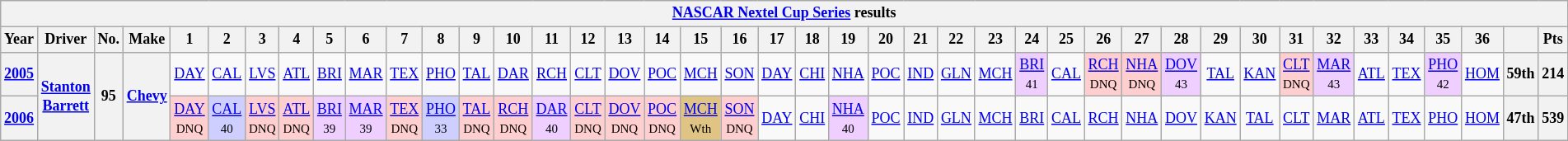<table class="wikitable" style="text-align:center; font-size:75%">
<tr>
<th colspan=45><a href='#'>NASCAR Nextel Cup Series</a> results</th>
</tr>
<tr>
<th>Year</th>
<th>Driver</th>
<th>No.</th>
<th>Make</th>
<th>1</th>
<th>2</th>
<th>3</th>
<th>4</th>
<th>5</th>
<th>6</th>
<th>7</th>
<th>8</th>
<th>9</th>
<th>10</th>
<th>11</th>
<th>12</th>
<th>13</th>
<th>14</th>
<th>15</th>
<th>16</th>
<th>17</th>
<th>18</th>
<th>19</th>
<th>20</th>
<th>21</th>
<th>22</th>
<th>23</th>
<th>24</th>
<th>25</th>
<th>26</th>
<th>27</th>
<th>28</th>
<th>29</th>
<th>30</th>
<th>31</th>
<th>32</th>
<th>33</th>
<th>34</th>
<th>35</th>
<th>36</th>
<th></th>
<th>Pts</th>
</tr>
<tr>
<th><a href='#'>2005</a></th>
<th rowspan=2><a href='#'>Stanton Barrett</a></th>
<th rowspan=2>95</th>
<th rowspan=2><a href='#'>Chevy</a></th>
<td><a href='#'>DAY</a></td>
<td><a href='#'>CAL</a></td>
<td><a href='#'>LVS</a></td>
<td><a href='#'>ATL</a></td>
<td><a href='#'>BRI</a></td>
<td><a href='#'>MAR</a></td>
<td><a href='#'>TEX</a></td>
<td><a href='#'>PHO</a></td>
<td><a href='#'>TAL</a></td>
<td><a href='#'>DAR</a></td>
<td><a href='#'>RCH</a></td>
<td><a href='#'>CLT</a></td>
<td><a href='#'>DOV</a></td>
<td><a href='#'>POC</a></td>
<td><a href='#'>MCH</a></td>
<td><a href='#'>SON</a></td>
<td><a href='#'>DAY</a></td>
<td><a href='#'>CHI</a></td>
<td><a href='#'>NHA</a></td>
<td><a href='#'>POC</a></td>
<td><a href='#'>IND</a></td>
<td><a href='#'>GLN</a></td>
<td><a href='#'>MCH</a></td>
<td style="background:#EFCFFF;"><a href='#'>BRI</a><br><small>41</small></td>
<td><a href='#'>CAL</a></td>
<td style="background:#FFCFCF;"><a href='#'>RCH</a><br><small>DNQ</small></td>
<td style="background:#FFCFCF;"><a href='#'>NHA</a><br><small>DNQ</small></td>
<td style="background:#EFCFFF;"><a href='#'>DOV</a><br><small>43</small></td>
<td><a href='#'>TAL</a></td>
<td><a href='#'>KAN</a></td>
<td style="background:#FFCFCF;"><a href='#'>CLT</a><br><small>DNQ</small></td>
<td style="background:#EFCFFF;"><a href='#'>MAR</a><br><small>43</small></td>
<td><a href='#'>ATL</a></td>
<td><a href='#'>TEX</a></td>
<td style="background:#EFCFFF;"><a href='#'>PHO</a><br><small>42</small></td>
<td><a href='#'>HOM</a></td>
<th>59th</th>
<th>214</th>
</tr>
<tr>
<th><a href='#'>2006</a></th>
<td style="background:#FFCFCF;"><a href='#'>DAY</a><br><small>DNQ</small></td>
<td style="background:#CFCFFF;"><a href='#'>CAL</a><br><small>40</small></td>
<td style="background:#FFCFCF;"><a href='#'>LVS</a><br><small>DNQ</small></td>
<td style="background:#FFCFCF;"><a href='#'>ATL</a><br><small>DNQ</small></td>
<td style="background:#EFCFFF;"><a href='#'>BRI</a><br><small>39</small></td>
<td style="background:#EFCFFF;"><a href='#'>MAR</a><br><small>39</small></td>
<td style="background:#FFCFCF;"><a href='#'>TEX</a><br><small>DNQ</small></td>
<td style="background:#CFCFFF;"><a href='#'>PHO</a><br><small>33</small></td>
<td style="background:#FFCFCF;"><a href='#'>TAL</a><br><small>DNQ</small></td>
<td style="background:#FFCFCF;"><a href='#'>RCH</a><br><small>DNQ</small></td>
<td style="background:#EFCFFF;"><a href='#'>DAR</a><br><small>40</small></td>
<td style="background:#FFCFCF;"><a href='#'>CLT</a><br><small>DNQ</small></td>
<td style="background:#FFCFCF;"><a href='#'>DOV</a><br><small>DNQ</small></td>
<td style="background:#FFCFCF;"><a href='#'>POC</a><br><small>DNQ</small></td>
<td style="background:#DFC484;"><a href='#'>MCH</a><br><small>Wth</small></td>
<td style="background:#FFCFCF;"><a href='#'>SON</a><br><small>DNQ</small></td>
<td><a href='#'>DAY</a></td>
<td><a href='#'>CHI</a></td>
<td style="background:#EFCFFF;"><a href='#'>NHA</a><br><small>40</small></td>
<td><a href='#'>POC</a></td>
<td><a href='#'>IND</a></td>
<td><a href='#'>GLN</a></td>
<td><a href='#'>MCH</a></td>
<td><a href='#'>BRI</a></td>
<td><a href='#'>CAL</a></td>
<td><a href='#'>RCH</a></td>
<td><a href='#'>NHA</a></td>
<td><a href='#'>DOV</a></td>
<td><a href='#'>KAN</a></td>
<td><a href='#'>TAL</a></td>
<td><a href='#'>CLT</a></td>
<td><a href='#'>MAR</a></td>
<td><a href='#'>ATL</a></td>
<td><a href='#'>TEX</a></td>
<td><a href='#'>PHO</a></td>
<td><a href='#'>HOM</a></td>
<th>47th</th>
<th>539</th>
</tr>
</table>
